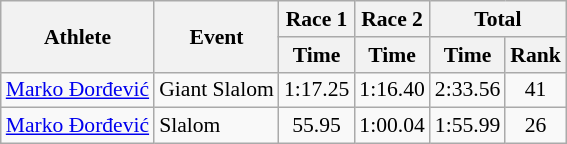<table class="wikitable" style="font-size:90%">
<tr>
<th rowspan="2">Athlete</th>
<th rowspan="2">Event</th>
<th>Race 1</th>
<th>Race 2</th>
<th colspan="2">Total</th>
</tr>
<tr>
<th>Time</th>
<th>Time</th>
<th>Time</th>
<th>Rank</th>
</tr>
<tr>
<td><a href='#'>Marko Đorđević</a></td>
<td>Giant Slalom</td>
<td align="center">1:17.25</td>
<td align="center">1:16.40</td>
<td align="center">2:33.56</td>
<td align="center">41</td>
</tr>
<tr>
<td><a href='#'>Marko Đorđević</a></td>
<td>Slalom</td>
<td align="center">55.95</td>
<td align="center">1:00.04</td>
<td align="center">1:55.99</td>
<td align="center">26</td>
</tr>
</table>
